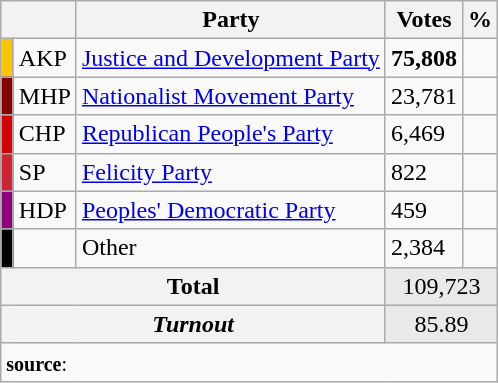<table class="wikitable">
<tr>
<th colspan="2" align="center"></th>
<th align="center">Party</th>
<th align="center">Votes</th>
<th align="center">%</th>
</tr>
<tr align="left">
<td bgcolor="#FDC400" width="1"></td>
<td>AKP</td>
<td><a href='#'>Justice and Development Party</a></td>
<td><strong>75,808</strong></td>
<td><strong></strong></td>
</tr>
<tr align="left">
<td bgcolor="#870000" width="1"></td>
<td>MHP</td>
<td><a href='#'>Nationalist Movement Party</a></td>
<td>23,781</td>
<td></td>
</tr>
<tr align="left">
<td bgcolor="#d50000" width="1"></td>
<td>CHP</td>
<td><a href='#'>Republican People's Party</a></td>
<td>6,469</td>
<td></td>
</tr>
<tr align="left">
<td bgcolor="#D02433" width="1"></td>
<td>SP</td>
<td><a href='#'>Felicity Party</a></td>
<td>822</td>
<td></td>
</tr>
<tr align="left">
<td bgcolor="#91007B" width="1"></td>
<td>HDP</td>
<td><a href='#'>Peoples' Democratic Party</a></td>
<td>459</td>
<td></td>
</tr>
<tr align="left">
<td bgcolor=" " width="1"></td>
<td></td>
<td>Other</td>
<td>2,384</td>
<td></td>
</tr>
<tr align="left" style="background-color:#E9E9E9">
<th colspan="3" align="center"><strong>Total</strong></th>
<td colspan="5" align="center">109,723</td>
</tr>
<tr align="left" style="background-color:#E9E9E9">
<th colspan="3" align="center"><em>Turnout</em></th>
<td colspan="5" align="center">85.89</td>
</tr>
<tr>
<td colspan="9" align="left"><small><strong>source</strong>: </small></td>
</tr>
</table>
